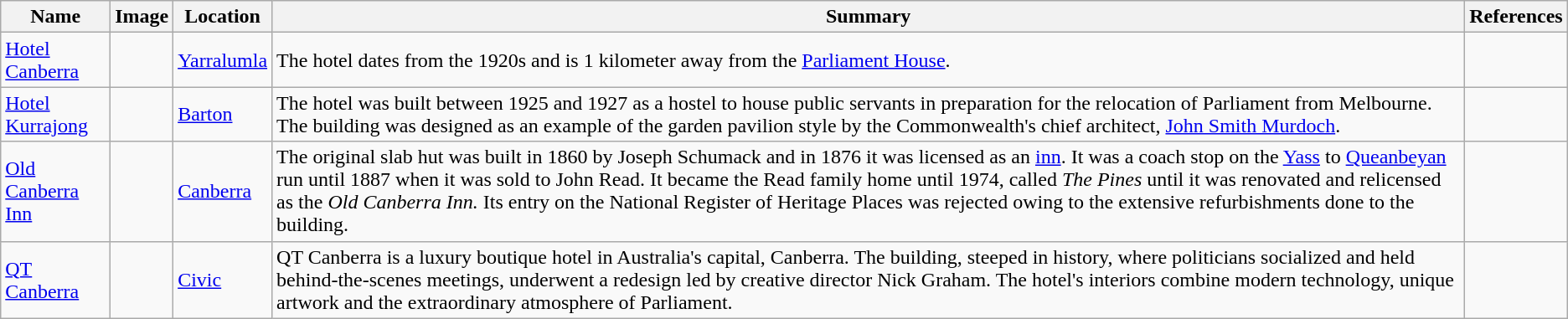<table class="wikitable">
<tr>
<th>Name</th>
<th>Image</th>
<th>Location</th>
<th>Summary</th>
<th>References</th>
</tr>
<tr>
<td><a href='#'>Hotel Canberra</a></td>
<td></td>
<td><a href='#'>Yarralumla</a></td>
<td>The hotel dates from the 1920s and is 1 kilometer away from the <a href='#'>Parliament House</a>.</td>
<td></td>
</tr>
<tr>
<td><a href='#'>Hotel Kurrajong</a></td>
<td></td>
<td><a href='#'>Barton</a></td>
<td>The hotel was built between 1925 and 1927 as a hostel to house public servants in preparation for the relocation of Parliament from Melbourne. The building was designed as an example of the garden pavilion style by the Commonwealth's chief architect, <a href='#'>John Smith Murdoch</a>.</td>
<td></td>
</tr>
<tr>
<td><a href='#'>Old Canberra Inn</a></td>
<td></td>
<td><a href='#'>Canberra</a></td>
<td>The original slab hut was built in 1860 by Joseph Schumack and in 1876 it was licensed as an <a href='#'>inn</a>. It was a coach stop on the <a href='#'>Yass</a> to <a href='#'>Queanbeyan</a> run until 1887 when it was sold to John Read. It became the Read family home until 1974, called <em>The Pines</em> until it was renovated and relicensed as the <em>Old Canberra Inn.</em>  Its entry on the National Register of Heritage Places was rejected owing to the extensive refurbishments done to the building.</td>
<td></td>
</tr>
<tr>
<td><a href='#'>QT Canberra</a></td>
<td></td>
<td><a href='#'>Civic</a></td>
<td>QT Canberra is a luxury boutique hotel in Australia's capital, Canberra. The building, steeped in history, where politicians socialized and held behind-the-scenes meetings, underwent a redesign led by creative director Nick Graham. The hotel's interiors combine modern technology, unique artwork and the extraordinary atmosphere of Parliament.</td>
<td></td>
</tr>
</table>
